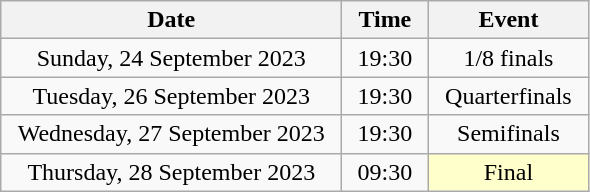<table class = "wikitable" style="text-align:center;">
<tr>
<th width=220>Date</th>
<th width=50>Time</th>
<th width=100>Event</th>
</tr>
<tr>
<td>Sunday, 24 September 2023</td>
<td>19:30</td>
<td>1/8 finals</td>
</tr>
<tr>
<td>Tuesday, 26 September 2023</td>
<td>19:30</td>
<td>Quarterfinals</td>
</tr>
<tr>
<td>Wednesday, 27 September 2023</td>
<td>19:30</td>
<td>Semifinals</td>
</tr>
<tr>
<td>Thursday, 28 September 2023</td>
<td>09:30</td>
<td bgcolor=ffffcc>Final</td>
</tr>
</table>
